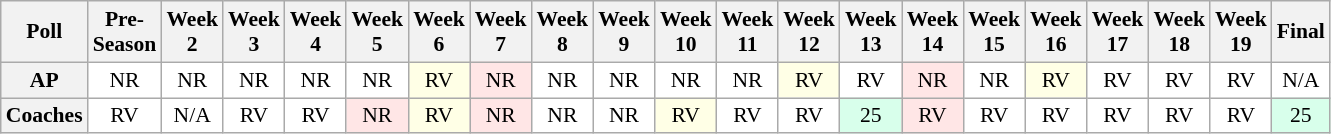<table class="wikitable" style="white-space:nowrap;font-size:90%">
<tr>
<th>Poll</th>
<th>Pre-<br>Season</th>
<th>Week<br>2</th>
<th>Week<br>3</th>
<th>Week<br>4</th>
<th>Week<br>5</th>
<th>Week<br>6</th>
<th>Week<br>7</th>
<th>Week<br>8</th>
<th>Week<br>9</th>
<th>Week<br>10</th>
<th>Week<br>11</th>
<th>Week<br>12</th>
<th>Week<br>13</th>
<th>Week<br>14</th>
<th>Week<br>15</th>
<th>Week<br>16</th>
<th>Week<br>17</th>
<th>Week<br>18</th>
<th>Week<br>19</th>
<th>Final</th>
</tr>
<tr style="text-align:center;">
<th>AP</th>
<td style="background:#FFF;">NR</td>
<td style="background:#FFF;">NR</td>
<td style="background:#FFF;">NR</td>
<td style="background:#FFF;">NR</td>
<td style="background:#FFF;">NR</td>
<td style="background:#FFFFE6;">RV</td>
<td style="background:#FFE6E6;">NR</td>
<td style="background:#FFF;">NR</td>
<td style="background:#FFF;">NR</td>
<td style="background:#FFF;">NR</td>
<td style="background:#FFF;">NR</td>
<td style="background:#FFFFE6;">RV</td>
<td style="background:#FFF;">RV</td>
<td style="background:#FFE6E6;">NR</td>
<td style="background:#FFF;">NR</td>
<td style="background:#FFFFE6;">RV</td>
<td style="background:#FFF;">RV</td>
<td style="background:#FFF;">RV</td>
<td style="background:#FFF;">RV</td>
<td style="background:#FFF;">N/A</td>
</tr>
<tr style="text-align:center;">
<th>Coaches</th>
<td style="background:#FFF;">RV</td>
<td style="background:#FFF;">N/A</td>
<td style="background:#FFF;">RV</td>
<td style="background:#FFF;">RV</td>
<td style="background:#FFE6E6;">NR</td>
<td style="background:#FFFFE6;">RV</td>
<td style="background:#FFE6E6;">NR</td>
<td style="background:#FFF;">NR</td>
<td style="background:#FFF;">NR</td>
<td style="background:#FFFFE6;">RV</td>
<td style="background:#FFF;">RV</td>
<td style="background:#FFF;">RV</td>
<td style="background:#D8FFEB;">25</td>
<td style="background:#FFE6E6;">RV</td>
<td style="background:#FFF;">RV</td>
<td style="background:#FFF;">RV</td>
<td style="background:#FFF;">RV</td>
<td style="background:#FFF;">RV</td>
<td style="background:#FFF;">RV</td>
<td style="background:#D8FFEB;">25</td>
</tr>
</table>
